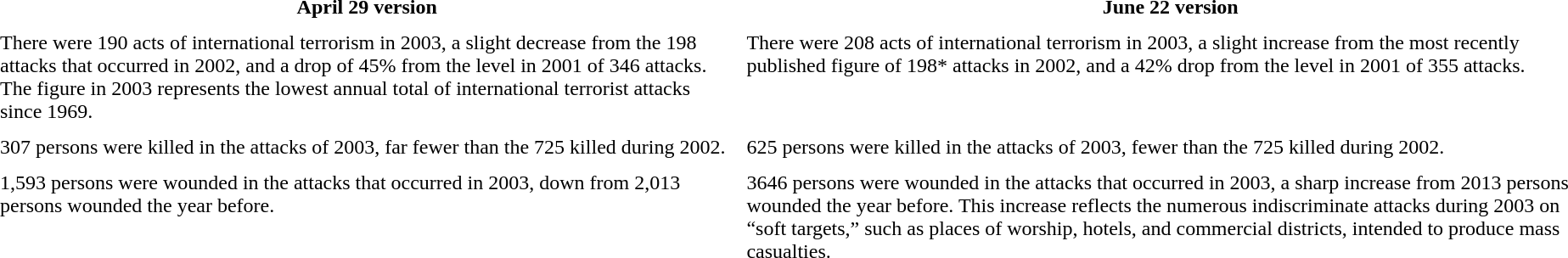<table cellpadding="4" class="toccolours">
<tr>
<th>April 29 version</th>
<th>June 22 version</th>
</tr>
<tr valign=top>
<td>There were 190 acts of international terrorism in 2003, a slight decrease from the 198 attacks that occurred in 2002, and a drop of 45% from the level in 2001 of 346 attacks. The figure in 2003 represents the lowest annual total of international terrorist attacks since 1969.</td>
<td>There were 208 acts of international terrorism in 2003, a slight increase from the most recently published figure of 198* attacks in 2002, and a 42% drop from the level in 2001 of 355 attacks.</td>
</tr>
<tr valign=top>
<td>307 persons were killed in the attacks of 2003, far fewer than the 725 killed during 2002.</td>
<td>625 persons were killed in the attacks of 2003, fewer than the 725 killed during 2002.</td>
</tr>
<tr valign=top>
<td>1,593 persons were wounded in the attacks that occurred in 2003, down from 2,013 persons wounded the year before.</td>
<td>3646 persons were wounded in the attacks that occurred in 2003, a sharp increase from 2013 persons wounded the year before. This increase reflects the numerous indiscriminate attacks during 2003 on “soft targets,” such as places of worship, hotels, and commercial districts, intended to produce mass casualties.</td>
</tr>
</table>
